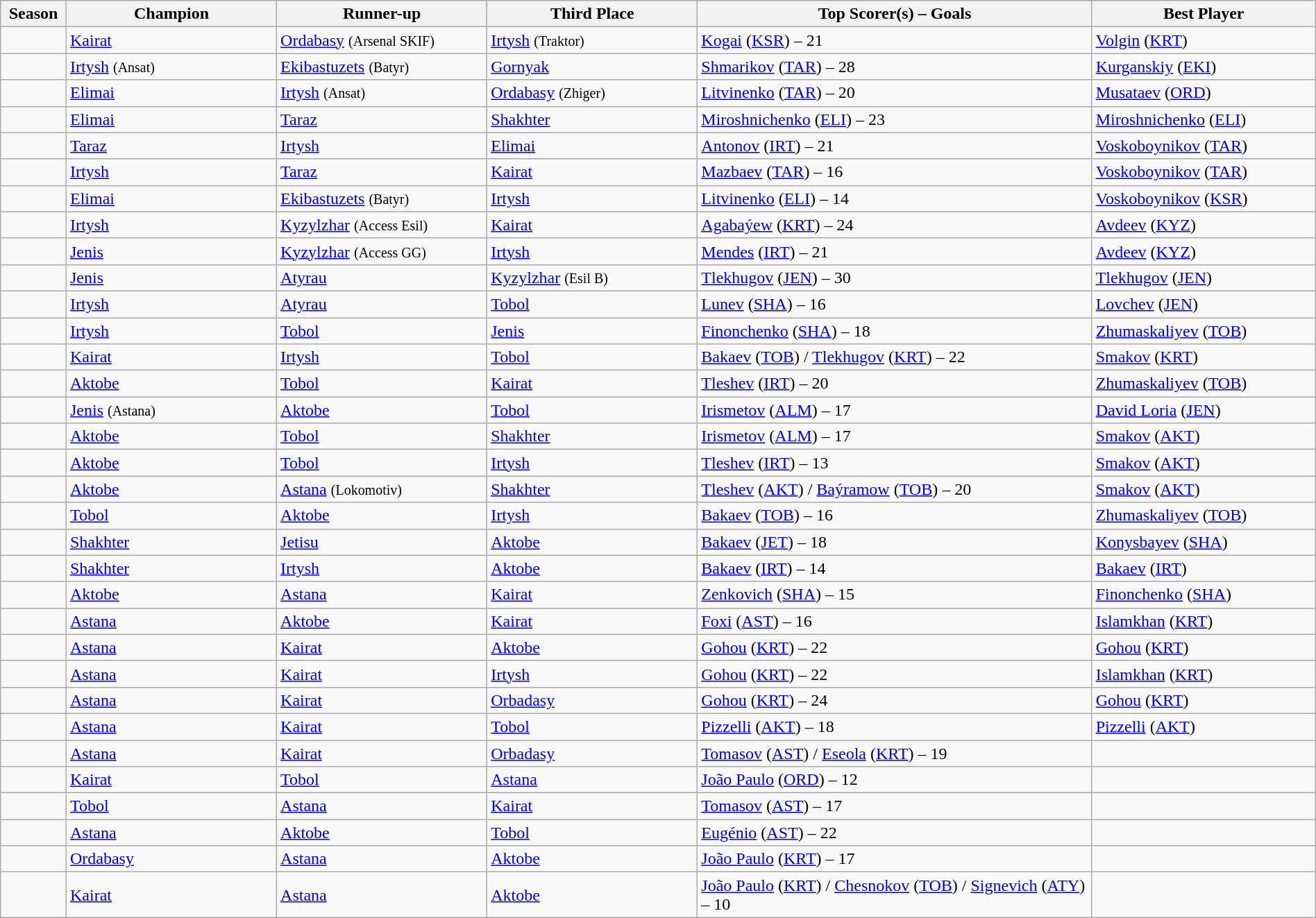<table class="wikitable" style="width:100%;">
<tr>
<th style="width:5%;">Season</th>
<th style="width:16%;">Champion</th>
<th style="width:16%;">Runner-up</th>
<th style="width:16%;">Third Place</th>
<th style="width:30%;">Top Scorer(s) – Goals</th>
<th style="width:17%;">Best Player</th>
</tr>
<tr>
<td></td>
<td><a href='#'>Kairat</a></td>
<td><a href='#'>Ordabasy</a> <small>(Arsenal SKIF)</small></td>
<td><a href='#'>Irtysh</a> <small>(Traktor)</small></td>
<td> <a href='#'>Kogai</a> (<a href='#'>KSR</a>) – 21</td>
<td> <a href='#'>Volgin</a> (<a href='#'>KRT</a>)</td>
</tr>
<tr>
<td></td>
<td><a href='#'>Irtysh</a> <small>(Ansat)</small></td>
<td><a href='#'>Ekibastuzets</a> <small>(Batyr)</small></td>
<td><a href='#'>Gornyak</a></td>
<td> <a href='#'>Shmarikov</a> (<a href='#'>TAR</a>) – 28</td>
<td> <a href='#'>Kurganskiy</a> (<a href='#'>EKI</a>)</td>
</tr>
<tr>
<td></td>
<td><a href='#'>Elimai</a></td>
<td><a href='#'>Irtysh</a> <small>(Ansat)</small></td>
<td><a href='#'>Ordabasy</a> <small>(Zhiger)</small></td>
<td> <a href='#'>Litvinenko</a> (<a href='#'>TAR</a>) – 20</td>
<td> <a href='#'>Musataev</a> (<a href='#'>ORD</a>)</td>
</tr>
<tr>
<td></td>
<td><a href='#'>Elimai</a></td>
<td><a href='#'>Taraz</a></td>
<td><a href='#'>Shakhter</a></td>
<td> <a href='#'>Miroshnichenko</a> (<a href='#'>ELI</a>) – 23</td>
<td> <a href='#'>Miroshnichenko</a> (<a href='#'>ELI</a>)</td>
</tr>
<tr>
<td></td>
<td><a href='#'>Taraz</a></td>
<td><a href='#'>Irtysh</a></td>
<td><a href='#'>Elimai</a></td>
<td> <a href='#'>Antonov</a> (<a href='#'>IRT</a>) – 21</td>
<td> <a href='#'>Voskoboynikov</a> (<a href='#'>TAR</a>)</td>
</tr>
<tr>
<td></td>
<td><a href='#'>Irtysh</a></td>
<td><a href='#'>Taraz</a></td>
<td><a href='#'>Kairat</a></td>
<td> <a href='#'>Mazbaev</a> (<a href='#'>TAR</a>) – 16</td>
<td> <a href='#'>Voskoboynikov</a> (<a href='#'>TAR</a>)</td>
</tr>
<tr>
<td></td>
<td><a href='#'>Elimai</a></td>
<td><a href='#'>Ekibastuzets</a> <small>(Batyr)</small></td>
<td><a href='#'>Irtysh</a></td>
<td> <a href='#'>Litvinenko</a> (<a href='#'>ELI</a>) – 14</td>
<td> <a href='#'>Voskoboynikov</a> (<a href='#'>KSR</a>)</td>
</tr>
<tr>
<td></td>
<td><a href='#'>Irtysh</a></td>
<td><a href='#'>Kyzylzhar</a> <small>(Access Esil)</small></td>
<td><a href='#'>Kairat</a></td>
<td> <a href='#'>Agabaýew</a> (<a href='#'>KRT</a>) – 24</td>
<td> <a href='#'>Avdeev</a> (<a href='#'>KYZ</a>)</td>
</tr>
<tr>
<td></td>
<td><a href='#'>Jenis</a></td>
<td><a href='#'>Kyzylzhar</a> <small>(Access GG)</small></td>
<td><a href='#'>Irtysh</a></td>
<td> <a href='#'>Mendes</a> (<a href='#'>IRT</a>) – 21</td>
<td> <a href='#'>Avdeev</a> (<a href='#'>KYZ</a>)</td>
</tr>
<tr>
<td></td>
<td><a href='#'>Jenis</a></td>
<td><a href='#'>Atyrau</a></td>
<td><a href='#'>Kyzylzhar</a> <small>(Esil B)</small></td>
<td> <a href='#'>Tlekhugov</a> (<a href='#'>JEN</a>) – 30</td>
<td> <a href='#'>Tlekhugov</a> (<a href='#'>JEN</a>)</td>
</tr>
<tr>
<td></td>
<td><a href='#'>Irtysh</a></td>
<td><a href='#'>Atyrau</a></td>
<td><a href='#'>Tobol</a></td>
<td> <a href='#'>Lunev</a> (<a href='#'>SHA</a>) – 16</td>
<td> <a href='#'>Lovchev</a> (<a href='#'>JEN</a>)</td>
</tr>
<tr>
<td></td>
<td><a href='#'>Irtysh</a></td>
<td><a href='#'>Tobol</a></td>
<td><a href='#'>Jenis</a></td>
<td> <a href='#'>Finonchenko</a> (<a href='#'>SHA</a>) – 18</td>
<td> <a href='#'>Zhumaskaliyev</a> (<a href='#'>TOB</a>)</td>
</tr>
<tr>
<td></td>
<td><a href='#'>Kairat</a></td>
<td><a href='#'>Irtysh</a></td>
<td><a href='#'>Tobol</a></td>
<td> <a href='#'>Bakaev</a> (<a href='#'>TOB</a>) /  <a href='#'>Tlekhugov</a> (<a href='#'>KRT</a>) – 22</td>
<td> <a href='#'>Smakov</a> (<a href='#'>KRT</a>)</td>
</tr>
<tr>
<td></td>
<td><a href='#'>Aktobe</a></td>
<td><a href='#'>Tobol</a></td>
<td><a href='#'>Kairat</a></td>
<td> <a href='#'>Tleshev</a> (<a href='#'>IRT</a>) – 20</td>
<td> <a href='#'>Zhumaskaliyev</a> (<a href='#'>TOB</a>)</td>
</tr>
<tr>
<td></td>
<td><a href='#'>Jenis</a> <small>(Astana)</small></td>
<td><a href='#'>Aktobe</a></td>
<td><a href='#'>Tobol</a></td>
<td> <a href='#'>Irismetov</a> (<a href='#'>ALM</a>) – 17</td>
<td> <a href='#'>David Loria</a> (<a href='#'>JEN</a>)</td>
</tr>
<tr>
<td></td>
<td><a href='#'>Aktobe</a></td>
<td><a href='#'>Tobol</a></td>
<td><a href='#'>Shakhter</a></td>
<td> <a href='#'>Irismetov</a> (<a href='#'>ALM</a>) – 17</td>
<td> <a href='#'>Smakov</a> (<a href='#'>AKT</a>)</td>
</tr>
<tr>
<td></td>
<td><a href='#'>Aktobe</a></td>
<td><a href='#'>Tobol</a></td>
<td><a href='#'>Irtysh</a></td>
<td> <a href='#'>Tleshev</a> (<a href='#'>IRT</a>) – 13</td>
<td> <a href='#'>Smakov</a> (<a href='#'>AKT</a>)</td>
</tr>
<tr>
<td></td>
<td><a href='#'>Aktobe</a></td>
<td><a href='#'>Astana</a> <small>(Lokomotiv)</small></td>
<td><a href='#'>Shakhter</a></td>
<td> <a href='#'>Tleshev</a> (<a href='#'>AKT</a>) /  <a href='#'>Baýramow</a> (<a href='#'>TOB</a>) – 20</td>
<td> <a href='#'>Smakov</a> (<a href='#'>AKT</a>)</td>
</tr>
<tr>
<td></td>
<td><a href='#'>Tobol</a></td>
<td><a href='#'>Aktobe</a></td>
<td><a href='#'>Irtysh</a></td>
<td> <a href='#'>Bakaev</a> (<a href='#'>TOB</a>) – 16</td>
<td> <a href='#'>Zhumaskaliyev</a> (<a href='#'>TOB</a>)</td>
</tr>
<tr>
<td></td>
<td><a href='#'>Shakhter</a></td>
<td><a href='#'>Jetisu</a></td>
<td><a href='#'>Aktobe</a></td>
<td> <a href='#'>Bakaev</a> (<a href='#'>JET</a>) – 18</td>
<td> <a href='#'>Konysbayev</a> (<a href='#'>SHA</a>)</td>
</tr>
<tr>
<td></td>
<td><a href='#'>Shakhter</a></td>
<td><a href='#'>Irtysh</a></td>
<td><a href='#'>Aktobe</a></td>
<td> <a href='#'>Bakaev</a> (<a href='#'>IRT</a>) – 14</td>
<td> <a href='#'>Bakaev</a> (<a href='#'>IRT</a>)</td>
</tr>
<tr>
<td></td>
<td><a href='#'>Aktobe</a></td>
<td><a href='#'>Astana</a></td>
<td><a href='#'>Kairat</a></td>
<td> <a href='#'>Zenkovich</a> (<a href='#'>SHA</a>) – 15</td>
<td> <a href='#'>Finonchenko</a> (<a href='#'>SHA</a>)</td>
</tr>
<tr>
<td></td>
<td><a href='#'>Astana</a></td>
<td><a href='#'>Aktobe</a></td>
<td><a href='#'>Kairat</a></td>
<td> <a href='#'>Foxi</a> (<a href='#'>AST</a>) – 16</td>
<td> <a href='#'>Islamkhan</a> (<a href='#'>KRT</a>)</td>
</tr>
<tr>
<td></td>
<td><a href='#'>Astana</a></td>
<td><a href='#'>Kairat</a></td>
<td><a href='#'>Aktobe</a></td>
<td> <a href='#'>Gohou</a> (<a href='#'>KRT</a>) – 22</td>
<td> <a href='#'>Gohou</a> (<a href='#'>KRT</a>)</td>
</tr>
<tr>
<td></td>
<td><a href='#'>Astana</a></td>
<td><a href='#'>Kairat</a></td>
<td><a href='#'>Irtysh</a></td>
<td> <a href='#'>Gohou</a> (<a href='#'>KRT</a>) – 22</td>
<td> <a href='#'>Islamkhan</a> (<a href='#'>KRT</a>)</td>
</tr>
<tr>
<td></td>
<td><a href='#'>Astana</a></td>
<td><a href='#'>Kairat</a></td>
<td><a href='#'>Orbadasy</a></td>
<td> <a href='#'>Gohou</a> (<a href='#'>KRT</a>) – 24</td>
<td> <a href='#'>Gohou</a> (<a href='#'>KRT</a>)</td>
</tr>
<tr>
<td></td>
<td><a href='#'>Astana</a></td>
<td><a href='#'>Kairat</a></td>
<td><a href='#'>Tobol</a></td>
<td> <a href='#'>Pizzelli</a> (<a href='#'>AKT</a>) – 18</td>
<td> <a href='#'>Pizzelli</a> (<a href='#'>AKT</a>)</td>
</tr>
<tr>
<td></td>
<td><a href='#'>Astana</a></td>
<td><a href='#'>Kairat</a></td>
<td><a href='#'>Orbadasy</a></td>
<td> <a href='#'>Tomasov</a> (<a href='#'>AST</a>) /  <a href='#'>Eseola</a> (<a href='#'>KRT</a>) – 19</td>
<td></td>
</tr>
<tr>
<td></td>
<td><a href='#'>Kairat</a></td>
<td><a href='#'>Tobol</a></td>
<td><a href='#'>Astana</a></td>
<td> <a href='#'>João Paulo</a> (<a href='#'>ORD</a>) – 12</td>
<td></td>
</tr>
<tr>
<td></td>
<td><a href='#'>Tobol</a></td>
<td><a href='#'>Astana</a></td>
<td><a href='#'>Kairat</a></td>
<td> <a href='#'>Tomasov</a> (<a href='#'>AST</a>) – 17</td>
<td></td>
</tr>
<tr>
<td></td>
<td><a href='#'>Astana</a></td>
<td><a href='#'>Aktobe</a></td>
<td><a href='#'>Tobol</a></td>
<td> <a href='#'>Eugénio</a> (<a href='#'>AST</a>) – 22</td>
<td></td>
</tr>
<tr>
<td></td>
<td><a href='#'>Ordabasy</a></td>
<td><a href='#'>Astana</a></td>
<td><a href='#'>Aktobe</a></td>
<td> <a href='#'>João Paulo</a> (<a href='#'>KRT</a>) – 17</td>
<td></td>
</tr>
<tr>
<td></td>
<td><a href='#'>Kairat</a></td>
<td><a href='#'>Astana</a></td>
<td><a href='#'>Aktobe</a></td>
<td> <a href='#'>João Paulo</a> (<a href='#'>KRT</a>) /  <a href='#'>Chesnokov</a> (<a href='#'>TOB</a>) /  <a href='#'>Signevich</a> (<a href='#'>ATY</a>) – 10</td>
<td></td>
</tr>
</table>
